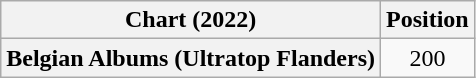<table class="wikitable plainrowheaders" style="text-align:center">
<tr>
<th scope="col">Chart (2022)</th>
<th scope="col">Position</th>
</tr>
<tr>
<th scope="row">Belgian Albums (Ultratop Flanders)</th>
<td>200</td>
</tr>
</table>
